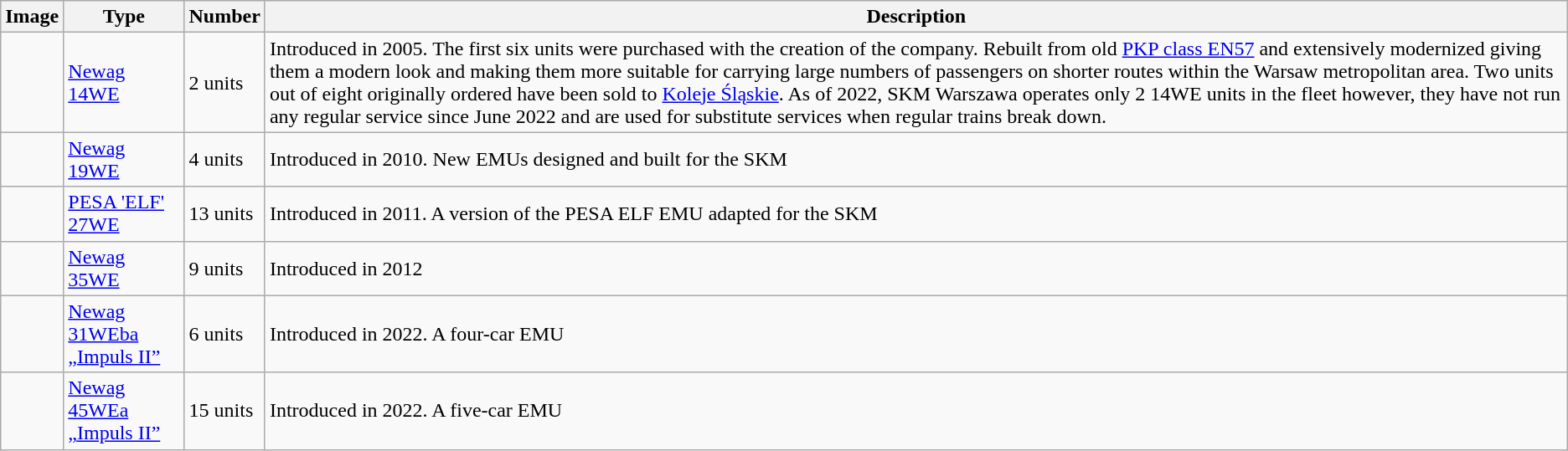<table class="wikitable" border="1">
<tr>
<th>Image</th>
<th>Type</th>
<th>Number</th>
<th>Description</th>
</tr>
<tr>
<td></td>
<td><a href='#'>Newag 14WE</a></td>
<td>2 units</td>
<td>Introduced in 2005. The first six units were purchased with the creation of the company. Rebuilt from old <a href='#'>PKP class EN57</a> and extensively modernized giving them a modern look and making them more suitable for carrying large numbers of passengers on shorter routes within the Warsaw metropolitan area. Two units out of eight originally ordered have been sold to <a href='#'>Koleje Śląskie</a>. As of 2022, SKM Warszawa operates only 2 14WE units in the fleet however, they have not run any regular service since June 2022 and are used for substitute services when regular trains break down.</td>
</tr>
<tr>
<td></td>
<td><a href='#'>Newag 19WE</a></td>
<td>4 units</td>
<td>Introduced in 2010. New EMUs designed and built for the SKM</td>
</tr>
<tr>
<td></td>
<td><a href='#'>PESA 'ELF' 27WE</a></td>
<td>13 units</td>
<td>Introduced in 2011. A version of the PESA ELF EMU adapted for the SKM</td>
</tr>
<tr>
<td></td>
<td><a href='#'>Newag 35WE</a></td>
<td>9 units</td>
<td>Introduced in 2012</td>
</tr>
<tr>
<td></td>
<td><a href='#'>Newag 31WEba „Impuls II”</a></td>
<td>6 units</td>
<td>Introduced in 2022. A four-car EMU</td>
</tr>
<tr>
<td></td>
<td><a href='#'>Newag 45WEa „Impuls II”</a></td>
<td>15 units</td>
<td>Introduced in 2022. A five-car EMU</td>
</tr>
</table>
